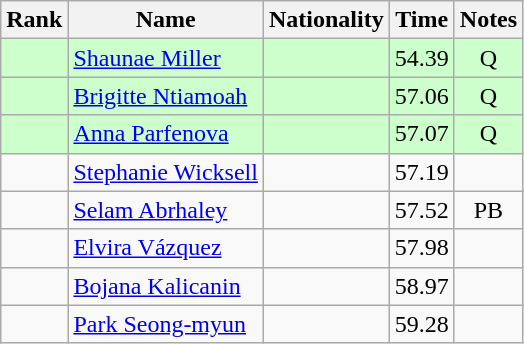<table class="wikitable sortable" style="text-align:center">
<tr>
<th>Rank</th>
<th>Name</th>
<th>Nationality</th>
<th>Time</th>
<th>Notes</th>
</tr>
<tr bgcolor=ccffcc>
<td></td>
<td align=left><a href='#'>Shaunae Miller</a></td>
<td align=left></td>
<td>54.39</td>
<td>Q</td>
</tr>
<tr bgcolor=ccffcc>
<td></td>
<td align=left><a href='#'>Brigitte Ntiamoah</a></td>
<td align=left></td>
<td>57.06</td>
<td>Q</td>
</tr>
<tr bgcolor=ccffcc>
<td></td>
<td align=left><a href='#'>Anna Parfenova</a></td>
<td align=left></td>
<td>57.07</td>
<td>Q</td>
</tr>
<tr>
<td></td>
<td align=left><a href='#'>Stephanie Wicksell</a></td>
<td align=left></td>
<td>57.19</td>
<td></td>
</tr>
<tr>
<td></td>
<td align=left><a href='#'>Selam Abrhaley</a></td>
<td align=left></td>
<td>57.52</td>
<td>PB</td>
</tr>
<tr>
<td></td>
<td align=left><a href='#'>Elvira Vázquez</a></td>
<td align=left></td>
<td>57.98</td>
<td></td>
</tr>
<tr>
<td></td>
<td align=left><a href='#'>Bojana Kalicanin</a></td>
<td align=left></td>
<td>58.97</td>
<td></td>
</tr>
<tr>
<td></td>
<td align=left><a href='#'>Park Seong-myun</a></td>
<td align=left></td>
<td>59.28</td>
<td></td>
</tr>
</table>
